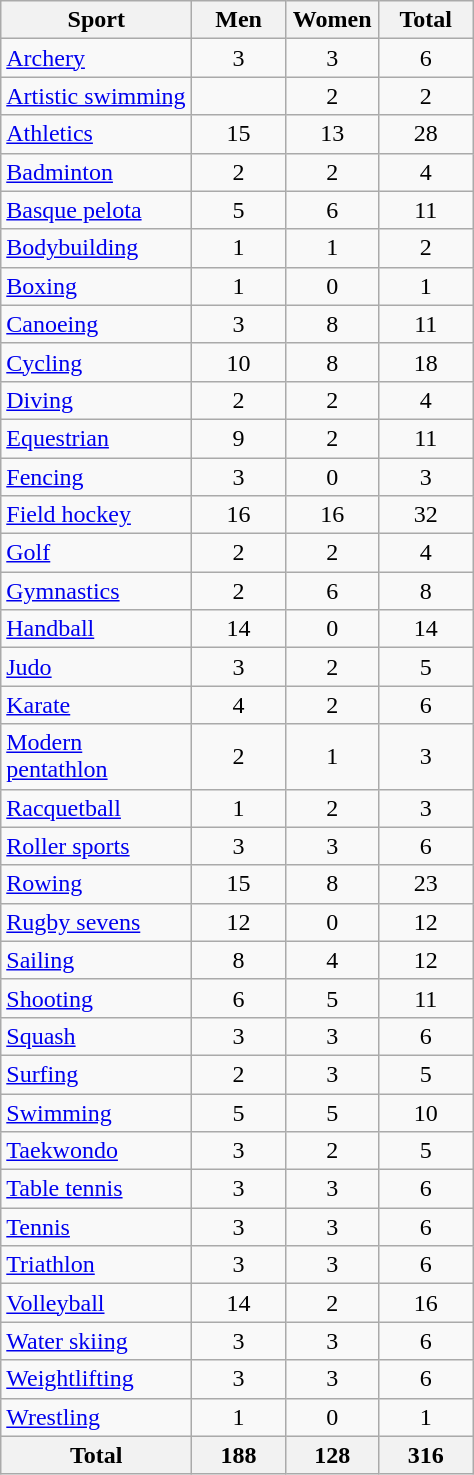<table class="wikitable sortable" style="text-align:center;">
<tr>
<th width=120>Sport</th>
<th width=55>Men</th>
<th width=55>Women</th>
<th width=55>Total</th>
</tr>
<tr>
<td align=left><a href='#'>Archery</a></td>
<td>3</td>
<td>3</td>
<td>6</td>
</tr>
<tr>
<td align=left><a href='#'>Artistic swimming</a></td>
<td></td>
<td>2</td>
<td>2</td>
</tr>
<tr>
<td align=left><a href='#'>Athletics</a></td>
<td>15</td>
<td>13</td>
<td>28</td>
</tr>
<tr>
<td align=left><a href='#'>Badminton</a></td>
<td>2</td>
<td>2</td>
<td>4</td>
</tr>
<tr>
<td align=left><a href='#'>Basque pelota</a></td>
<td>5</td>
<td>6</td>
<td>11</td>
</tr>
<tr>
<td align=left><a href='#'>Bodybuilding</a></td>
<td>1</td>
<td>1</td>
<td>2</td>
</tr>
<tr>
<td align=left><a href='#'>Boxing</a></td>
<td>1</td>
<td>0</td>
<td>1</td>
</tr>
<tr>
<td align=left><a href='#'>Canoeing</a></td>
<td>3</td>
<td>8</td>
<td>11</td>
</tr>
<tr>
<td align=left><a href='#'>Cycling</a></td>
<td>10</td>
<td>8</td>
<td>18</td>
</tr>
<tr>
<td align=left><a href='#'>Diving</a></td>
<td>2</td>
<td>2</td>
<td>4</td>
</tr>
<tr>
<td align=left><a href='#'>Equestrian</a></td>
<td>9</td>
<td>2</td>
<td>11</td>
</tr>
<tr>
<td align=left><a href='#'>Fencing</a></td>
<td>3</td>
<td>0</td>
<td>3</td>
</tr>
<tr>
<td align=left><a href='#'>Field hockey</a></td>
<td>16</td>
<td>16</td>
<td>32</td>
</tr>
<tr>
<td align=left><a href='#'>Golf</a></td>
<td>2</td>
<td>2</td>
<td>4</td>
</tr>
<tr>
<td align=left><a href='#'>Gymnastics</a></td>
<td>2</td>
<td>6</td>
<td>8</td>
</tr>
<tr>
<td align=left><a href='#'>Handball</a></td>
<td>14</td>
<td>0</td>
<td>14</td>
</tr>
<tr>
<td align=left><a href='#'>Judo</a></td>
<td>3</td>
<td>2</td>
<td>5</td>
</tr>
<tr>
<td align=left><a href='#'>Karate</a></td>
<td>4</td>
<td>2</td>
<td>6</td>
</tr>
<tr>
<td align=left><a href='#'>Modern pentathlon</a></td>
<td>2</td>
<td>1</td>
<td>3</td>
</tr>
<tr>
<td align=left><a href='#'>Racquetball</a></td>
<td>1</td>
<td>2</td>
<td>3</td>
</tr>
<tr>
<td align=left><a href='#'>Roller sports</a></td>
<td>3</td>
<td>3</td>
<td>6</td>
</tr>
<tr>
<td align=left><a href='#'>Rowing</a></td>
<td>15</td>
<td>8</td>
<td>23</td>
</tr>
<tr>
<td align=left><a href='#'>Rugby sevens</a></td>
<td>12</td>
<td>0</td>
<td>12</td>
</tr>
<tr>
<td align=left><a href='#'>Sailing</a></td>
<td>8</td>
<td>4</td>
<td>12</td>
</tr>
<tr>
<td align=left><a href='#'>Shooting</a></td>
<td>6</td>
<td>5</td>
<td>11</td>
</tr>
<tr>
<td align=left><a href='#'>Squash</a></td>
<td>3</td>
<td>3</td>
<td>6</td>
</tr>
<tr>
<td align=left><a href='#'>Surfing</a></td>
<td>2</td>
<td>3</td>
<td>5</td>
</tr>
<tr>
<td align=left><a href='#'>Swimming</a></td>
<td>5</td>
<td>5</td>
<td>10</td>
</tr>
<tr>
<td align=left><a href='#'>Taekwondo</a></td>
<td>3</td>
<td>2</td>
<td>5</td>
</tr>
<tr>
<td align=left><a href='#'>Table tennis</a></td>
<td>3</td>
<td>3</td>
<td>6</td>
</tr>
<tr>
<td align=left><a href='#'>Tennis</a></td>
<td>3</td>
<td>3</td>
<td>6</td>
</tr>
<tr>
<td align=left><a href='#'>Triathlon</a></td>
<td>3</td>
<td>3</td>
<td>6</td>
</tr>
<tr>
<td align=left><a href='#'>Volleyball</a></td>
<td>14</td>
<td>2</td>
<td>16</td>
</tr>
<tr>
<td align=left><a href='#'>Water skiing</a></td>
<td>3</td>
<td>3</td>
<td>6</td>
</tr>
<tr>
<td align=left><a href='#'>Weightlifting</a></td>
<td>3</td>
<td>3</td>
<td>6</td>
</tr>
<tr>
<td align=left><a href='#'>Wrestling</a></td>
<td>1</td>
<td>0</td>
<td>1</td>
</tr>
<tr>
<th>Total</th>
<th>188</th>
<th>128</th>
<th>316</th>
</tr>
</table>
